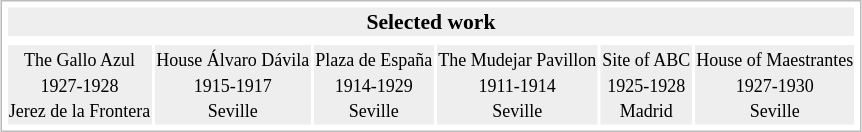<table style="margin:1em auto; padding:2px; border: 1px solid #BBB; text-align:center; font-size:90%">
<tr>
<th colspan="6" style="background:#EEE">Selected work</th>
</tr>
<tr>
<td></td>
<td></td>
<td></td>
<td></td>
<td></td>
<td></td>
</tr>
<tr style="background:#EEE">
<td><small> The Gallo Azul <br> 1927-1928 <br>Jerez de la Frontera</small></td>
<td><small>  House Álvaro Dávila<br>1915-1917<br>Seville</small></td>
<td><small> Plaza de España <br> 1914-1929 <br>Seville</small></td>
<td><small>  The Mudejar Pavillon <br> 1911-1914<br>Seville</small></td>
<td><small> Site of ABC <br>1925-1928 <br>Madrid</small></td>
<td><small> House of Maestrantes <br> 1927-1930 <br>Seville</small></td>
</tr>
</table>
